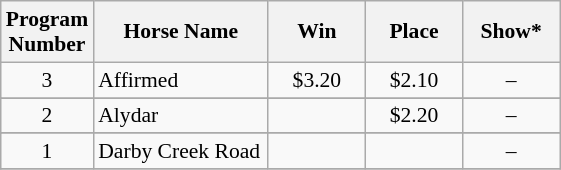<table class="wikitable sortable" style="font-size:90%">
<tr>
<th width="48px">Program <br> Number</th>
<th width="110px">Horse Name</th>
<th width="58px">Win</th>
<th width="58px">Place</th>
<th width="58px">Show*</th>
</tr>
<tr>
<td align=center>3</td>
<td>Affirmed</td>
<td align=center>$3.20</td>
<td align=center>$2.10</td>
<td align=center>–</td>
</tr>
<tr>
</tr>
<tr>
<td align=center>2</td>
<td>Alydar</td>
<td align=center></td>
<td align=center>$2.20</td>
<td align=center>–</td>
</tr>
<tr>
</tr>
<tr>
<td align=center>1</td>
<td>Darby Creek Road</td>
<td align=center></td>
<td align=center></td>
<td align=center>–</td>
</tr>
<tr>
</tr>
</table>
